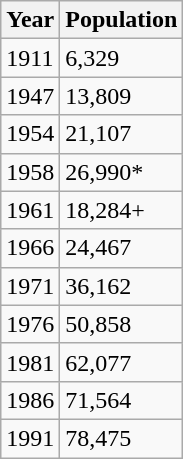<table class="wikitable">
<tr>
<th>Year</th>
<th>Population</th>
</tr>
<tr>
<td>1911</td>
<td>6,329</td>
</tr>
<tr>
<td>1947</td>
<td>13,809</td>
</tr>
<tr>
<td>1954</td>
<td>21,107</td>
</tr>
<tr>
<td>1958</td>
<td>26,990*</td>
</tr>
<tr>
<td>1961</td>
<td>18,284+</td>
</tr>
<tr>
<td>1966</td>
<td>24,467</td>
</tr>
<tr>
<td>1971</td>
<td>36,162</td>
</tr>
<tr>
<td>1976</td>
<td>50,858</td>
</tr>
<tr>
<td>1981</td>
<td>62,077</td>
</tr>
<tr>
<td>1986</td>
<td>71,564</td>
</tr>
<tr>
<td>1991</td>
<td>78,475</td>
</tr>
</table>
